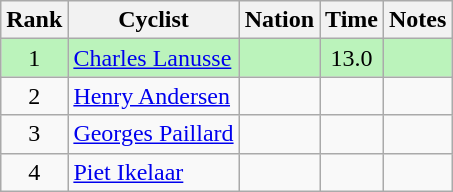<table class="wikitable sortable" style="text-align:center">
<tr>
<th>Rank</th>
<th>Cyclist</th>
<th>Nation</th>
<th>Time</th>
<th>Notes</th>
</tr>
<tr bgcolor=bbf3bb>
<td>1</td>
<td align=left><a href='#'>Charles Lanusse</a></td>
<td align=left></td>
<td>13.0</td>
<td></td>
</tr>
<tr>
<td>2</td>
<td align=left><a href='#'>Henry Andersen</a></td>
<td align=left></td>
<td></td>
<td></td>
</tr>
<tr>
<td>3</td>
<td align=left><a href='#'>Georges Paillard</a></td>
<td align=left></td>
<td></td>
<td></td>
</tr>
<tr>
<td>4</td>
<td align=left><a href='#'>Piet Ikelaar</a></td>
<td align=left></td>
<td></td>
<td></td>
</tr>
</table>
